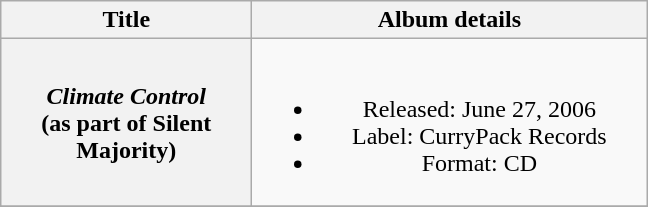<table class="wikitable plainrowheaders" style="text-align:center;">
<tr>
<th scope="col" style="width:10em;">Title</th>
<th scope="col" style="width:16em;">Album details</th>
</tr>
<tr>
<th scope="row"><em>Climate Control</em><br><span>(as part of Silent Majority)</span></th>
<td><br><ul><li>Released: June 27, 2006</li><li>Label: CurryPack Records</li><li>Format: CD</li></ul></td>
</tr>
<tr>
</tr>
</table>
